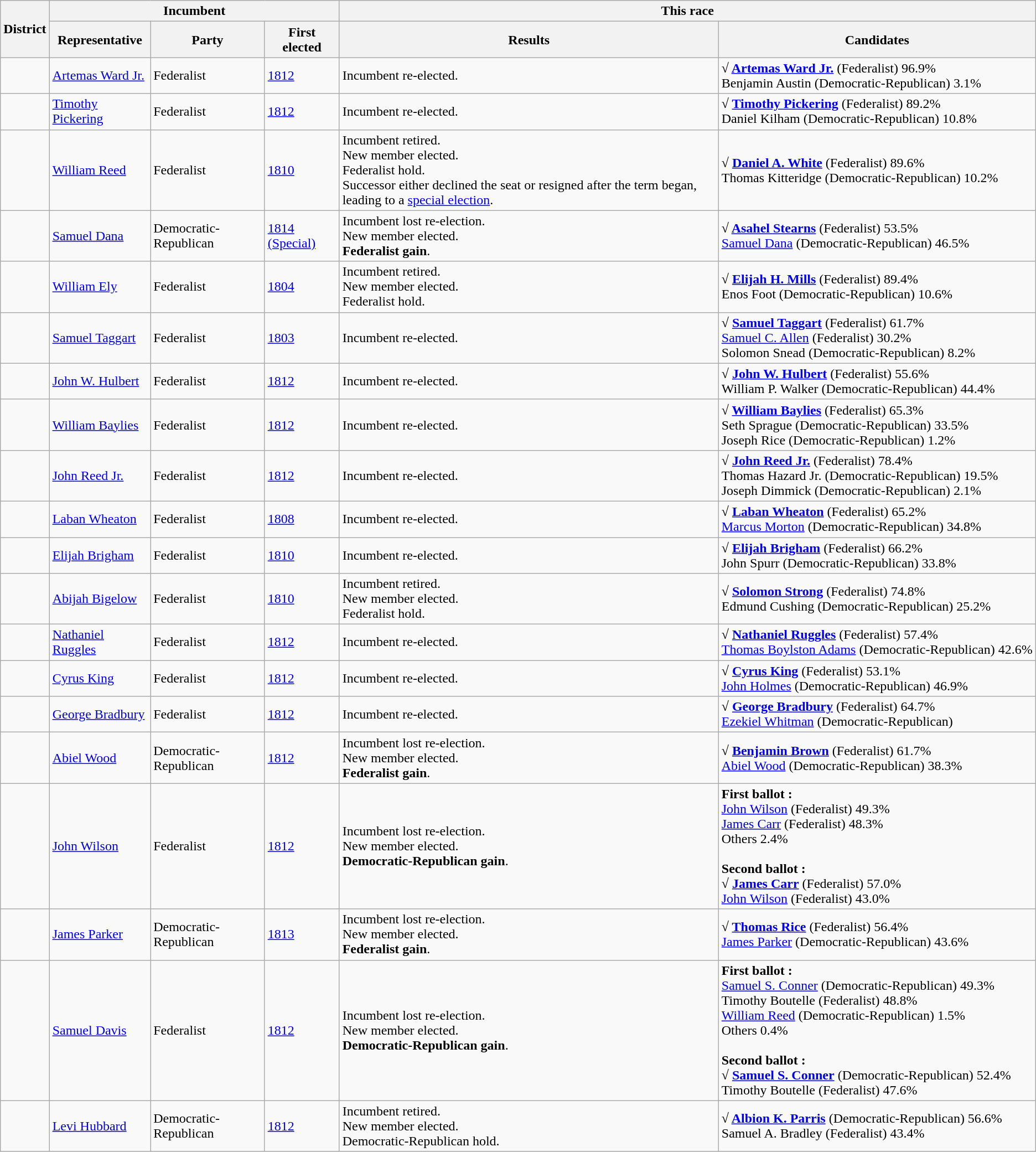<table class=wikitable>
<tr>
<th rowspan=2>District</th>
<th colspan=3>Incumbent</th>
<th colspan=2>This race</th>
</tr>
<tr>
<th>Representative</th>
<th>Party</th>
<th>First elected</th>
<th>Results</th>
<th>Candidates</th>
</tr>
<tr>
<td><br></td>
<td><a href='#'>Artemas Ward Jr.</a></td>
<td>Federalist</td>
<td><a href='#'>1812</a></td>
<td>Incumbent re-elected.</td>
<td nowrap><strong>√ <a href='#'>Artemas Ward Jr.</a></strong> (Federalist) 96.9%<br>Benjamin Austin (Democratic-Republican) 3.1%</td>
</tr>
<tr>
<td><br></td>
<td><a href='#'>Timothy Pickering</a><br></td>
<td>Federalist</td>
<td><a href='#'>1812</a></td>
<td>Incumbent re-elected.</td>
<td nowrap><strong>√ <a href='#'>Timothy Pickering</a></strong> (Federalist) 89.2%<br>Daniel Kilham (Democratic-Republican) 10.8%</td>
</tr>
<tr>
<td><br></td>
<td><a href='#'>William Reed</a><br></td>
<td>Federalist</td>
<td><a href='#'>1810</a></td>
<td>Incumbent retired.<br>New member elected.<br>Federalist hold.<br>Successor either declined the seat or resigned after the term began, leading to a <a href='#'>special election</a>.</td>
<td nowrap><strong>√ <a href='#'>Daniel A. White</a></strong> (Federalist) 89.6%<br>Thomas Kitteridge (Democratic-Republican) 10.2%</td>
</tr>
<tr>
<td><br></td>
<td><a href='#'>Samuel Dana</a></td>
<td>Democratic-Republican</td>
<td><a href='#'>1814 (Special)</a></td>
<td>Incumbent lost re-election.<br>New member elected.<br><strong>Federalist gain</strong>.</td>
<td nowrap><strong>√ <a href='#'>Asahel Stearns</a></strong> (Federalist) 53.5%<br><a href='#'>Samuel Dana</a> (Democratic-Republican) 46.5%</td>
</tr>
<tr>
<td><br></td>
<td><a href='#'>William Ely</a></td>
<td>Federalist</td>
<td><a href='#'>1804</a></td>
<td>Incumbent retired.<br>New member elected.<br>Federalist hold.</td>
<td nowrap><strong>√ <a href='#'>Elijah H. Mills</a></strong> (Federalist) 89.4%<br>Enos Foot (Democratic-Republican) 10.6%</td>
</tr>
<tr>
<td><br></td>
<td><a href='#'>Samuel Taggart</a></td>
<td>Federalist</td>
<td><a href='#'>1803</a></td>
<td>Incumbent re-elected.</td>
<td nowrap><strong>√ <a href='#'>Samuel Taggart</a></strong> (Federalist) 61.7%<br><a href='#'>Samuel C. Allen</a> (Federalist) 30.2%<br>Solomon Snead (Democratic-Republican) 8.2%</td>
</tr>
<tr>
<td><br></td>
<td><a href='#'>John W. Hulbert</a><br></td>
<td>Federalist</td>
<td><a href='#'>1812</a></td>
<td>Incumbent re-elected.</td>
<td nowrap><strong>√ <a href='#'>John W. Hulbert</a></strong> (Federalist) 55.6%<br>William P. Walker (Democratic-Republican) 44.4%</td>
</tr>
<tr>
<td><br></td>
<td><a href='#'>William Baylies</a><br></td>
<td>Federalist</td>
<td><a href='#'>1812</a></td>
<td>Incumbent re-elected.</td>
<td nowrap><strong>√ <a href='#'>William Baylies</a></strong> (Federalist) 65.3%<br>Seth Sprague (Democratic-Republican) 33.5%<br>Joseph Rice (Democratic-Republican) 1.2%</td>
</tr>
<tr>
<td><br></td>
<td><a href='#'>John Reed Jr.</a><br></td>
<td>Federalist</td>
<td><a href='#'>1812</a></td>
<td>Incumbent re-elected.</td>
<td nowrap><strong>√ <a href='#'>John Reed Jr.</a></strong> (Federalist) 78.4%<br>Thomas Hazard Jr. (Democratic-Republican) 19.5%<br>Joseph Dimmick (Democratic-Republican) 2.1%</td>
</tr>
<tr>
<td><br></td>
<td><a href='#'>Laban Wheaton</a><br></td>
<td>Federalist</td>
<td><a href='#'>1808</a></td>
<td>Incumbent re-elected.</td>
<td nowrap><strong>√ <a href='#'>Laban Wheaton</a></strong> (Federalist) 65.2%<br><a href='#'>Marcus Morton</a> (Democratic-Republican) 34.8%</td>
</tr>
<tr>
<td><br></td>
<td><a href='#'>Elijah Brigham</a><br></td>
<td>Federalist</td>
<td><a href='#'>1810</a></td>
<td>Incumbent re-elected.</td>
<td nowrap><strong>√ <a href='#'>Elijah Brigham</a></strong> (Federalist) 66.2%<br>John Spurr (Democratic-Republican) 33.8%</td>
</tr>
<tr>
<td><br></td>
<td><a href='#'>Abijah Bigelow</a><br></td>
<td>Federalist</td>
<td><a href='#'>1810</a></td>
<td>Incumbent retired.<br>New member elected.<br>Federalist hold.</td>
<td nowrap><strong>√ <a href='#'>Solomon Strong</a></strong> (Federalist) 74.8%<br>Edmund Cushing (Democratic-Republican) 25.2%</td>
</tr>
<tr>
<td><br></td>
<td><a href='#'>Nathaniel Ruggles</a></td>
<td>Federalist</td>
<td><a href='#'>1812</a></td>
<td>Incumbent re-elected.</td>
<td nowrap><strong>√ <a href='#'>Nathaniel Ruggles</a></strong> (Federalist) 57.4%<br><a href='#'>Thomas Boylston Adams</a> (Democratic-Republican) 42.6%</td>
</tr>
<tr>
<td><br></td>
<td><a href='#'>Cyrus King</a></td>
<td>Federalist</td>
<td><a href='#'>1812</a></td>
<td>Incumbent re-elected.</td>
<td nowrap><strong>√ <a href='#'>Cyrus King</a></strong> (Federalist) 53.1%<br><a href='#'>John Holmes</a> (Democratic-Republican) 46.9%</td>
</tr>
<tr>
<td><br></td>
<td><a href='#'>George Bradbury</a></td>
<td>Federalist</td>
<td><a href='#'>1812</a></td>
<td>Incumbent re-elected.</td>
<td nowrap><strong>√ <a href='#'>George Bradbury</a></strong> (Federalist) 64.7%<br><a href='#'>Ezekiel Whitman</a> (Democratic-Republican)</td>
</tr>
<tr>
<td><br></td>
<td><a href='#'>Abiel Wood</a><br></td>
<td>Democratic-Republican</td>
<td><a href='#'>1812</a></td>
<td>Incumbent lost re-election.<br>New member elected.<br><strong>Federalist gain</strong>.</td>
<td nowrap><strong>√ <a href='#'>Benjamin Brown</a></strong> (Federalist) 61.7%<br><a href='#'>Abiel Wood</a> (Democratic-Republican) 38.3%</td>
</tr>
<tr>
<td><br></td>
<td><a href='#'>John Wilson</a><br></td>
<td>Federalist</td>
<td><a href='#'>1812</a></td>
<td>Incumbent lost re-election.<br>New member elected.<br><strong>Democratic-Republican gain</strong>.</td>
<td><strong>First ballot :</strong><br><a href='#'>John Wilson</a> (Federalist) 49.3%<br><a href='#'>James Carr</a> (Federalist) 48.3%<br>Others 2.4%<br><br><strong>Second ballot :</strong><br><strong>√ <a href='#'>James Carr</a></strong> (Federalist) 57.0%<br><a href='#'>John Wilson</a> (Federalist) 43.0%</td>
</tr>
<tr>
<td><br></td>
<td><a href='#'>James Parker</a><br></td>
<td>Democratic-Republican</td>
<td><a href='#'>1813</a></td>
<td>Incumbent lost re-election.<br>New member elected.<br><strong>Federalist gain</strong>.</td>
<td nowrap><strong>√ <a href='#'>Thomas Rice</a></strong> (Federalist) 56.4%<br><a href='#'>James Parker</a> (Democratic-Republican) 43.6%</td>
</tr>
<tr>
<td><br></td>
<td><a href='#'>Samuel Davis</a><br></td>
<td>Federalist</td>
<td><a href='#'>1812</a></td>
<td>Incumbent lost re-election.<br>New member elected.<br><strong>Democratic-Republican gain</strong>.</td>
<td><strong>First ballot :</strong><br><a href='#'>Samuel S. Conner</a> (Democratic-Republican) 49.3%<br>Timothy Boutelle (Federalist) 48.8%<br><a href='#'>William Reed</a> (Democratic-Republican) 1.5%<br>Others 0.4%<br><br><strong>Second ballot :</strong><br><strong>√  <a href='#'>Samuel S. Conner</a></strong> (Democratic-Republican) 52.4%<br>Timothy Boutelle (Federalist) 47.6%</td>
</tr>
<tr>
<td><br></td>
<td><a href='#'>Levi Hubbard</a></td>
<td>Democratic-Republican</td>
<td><a href='#'>1812</a></td>
<td>Incumbent retired.<br>New member elected.<br>Democratic-Republican hold.</td>
<td nowrap><strong>√ <a href='#'>Albion K. Parris</a></strong> (Democratic-Republican) 56.6%<br>Samuel A. Bradley (Federalist) 43.4%</td>
</tr>
</table>
